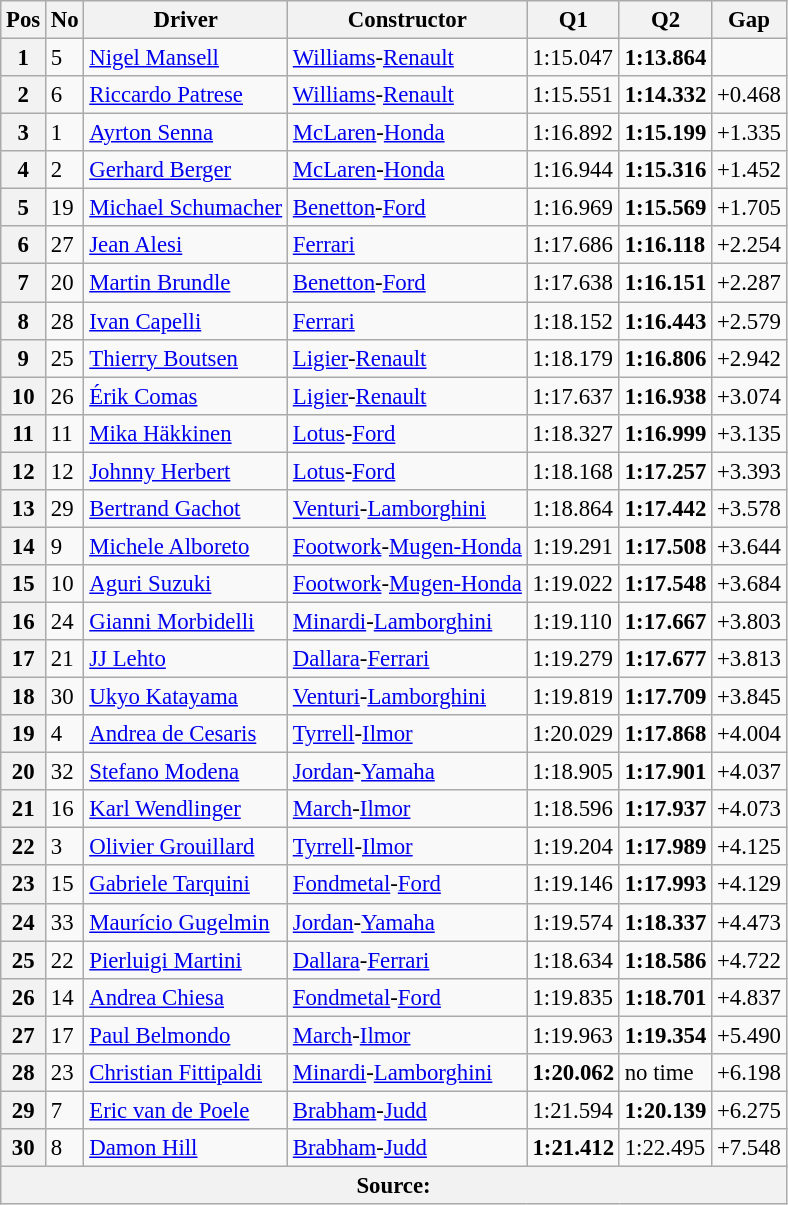<table class="wikitable sortable" style="font-size: 95%;">
<tr>
<th>Pos</th>
<th>No</th>
<th>Driver</th>
<th>Constructor</th>
<th>Q1</th>
<th>Q2</th>
<th>Gap</th>
</tr>
<tr>
<th>1</th>
<td>5</td>
<td data-sort-value="man"> <a href='#'>Nigel Mansell</a></td>
<td><a href='#'>Williams</a>-<a href='#'>Renault</a></td>
<td>1:15.047</td>
<td><strong>1:13.864</strong></td>
<td></td>
</tr>
<tr>
<th>2</th>
<td>6</td>
<td data-sort-value="pat"> <a href='#'>Riccardo Patrese</a></td>
<td><a href='#'>Williams</a>-<a href='#'>Renault</a></td>
<td>1:15.551</td>
<td><strong>1:14.332</strong></td>
<td>+0.468</td>
</tr>
<tr>
<th>3</th>
<td>1</td>
<td data-sort-value="sen"> <a href='#'>Ayrton Senna</a></td>
<td><a href='#'>McLaren</a>-<a href='#'>Honda</a></td>
<td>1:16.892</td>
<td><strong>1:15.199</strong></td>
<td>+1.335</td>
</tr>
<tr>
<th>4</th>
<td>2</td>
<td data-sort-value="ber"> <a href='#'>Gerhard Berger</a></td>
<td><a href='#'>McLaren</a>-<a href='#'>Honda</a></td>
<td>1:16.944</td>
<td><strong>1:15.316</strong></td>
<td>+1.452</td>
</tr>
<tr>
<th>5</th>
<td>19</td>
<td data-sort-value="sch"> <a href='#'>Michael Schumacher</a></td>
<td><a href='#'>Benetton</a>-<a href='#'>Ford</a></td>
<td>1:16.969</td>
<td><strong>1:15.569</strong></td>
<td>+1.705</td>
</tr>
<tr>
<th>6</th>
<td>27</td>
<td data-sort-value="ale"> <a href='#'>Jean Alesi</a></td>
<td><a href='#'>Ferrari</a></td>
<td>1:17.686</td>
<td><strong>1:16.118</strong></td>
<td>+2.254</td>
</tr>
<tr>
<th>7</th>
<td>20</td>
<td data-sort-value="bru"> <a href='#'>Martin Brundle</a></td>
<td><a href='#'>Benetton</a>-<a href='#'>Ford</a></td>
<td>1:17.638</td>
<td><strong>1:16.151</strong></td>
<td>+2.287</td>
</tr>
<tr>
<th>8</th>
<td>28</td>
<td data-sort-value="cap"> <a href='#'>Ivan Capelli</a></td>
<td><a href='#'>Ferrari</a></td>
<td>1:18.152</td>
<td><strong>1:16.443</strong></td>
<td>+2.579</td>
</tr>
<tr>
<th>9</th>
<td>25</td>
<td data-sort-value="bou"> <a href='#'>Thierry Boutsen</a></td>
<td><a href='#'>Ligier</a>-<a href='#'>Renault</a></td>
<td>1:18.179</td>
<td><strong>1:16.806</strong></td>
<td>+2.942</td>
</tr>
<tr>
<th>10</th>
<td>26</td>
<td data-sort-value="com"> <a href='#'>Érik Comas</a></td>
<td><a href='#'>Ligier</a>-<a href='#'>Renault</a></td>
<td>1:17.637</td>
<td><strong>1:16.938</strong></td>
<td>+3.074</td>
</tr>
<tr>
<th>11</th>
<td>11</td>
<td data-sort-value="hak"> <a href='#'>Mika Häkkinen</a></td>
<td><a href='#'>Lotus</a>-<a href='#'>Ford</a></td>
<td>1:18.327</td>
<td><strong>1:16.999</strong></td>
<td>+3.135</td>
</tr>
<tr>
<th>12</th>
<td>12</td>
<td data-sort-value="her"> <a href='#'>Johnny Herbert</a></td>
<td><a href='#'>Lotus</a>-<a href='#'>Ford</a></td>
<td>1:18.168</td>
<td><strong>1:17.257</strong></td>
<td>+3.393</td>
</tr>
<tr>
<th>13</th>
<td>29</td>
<td data-sort-value="gac"> <a href='#'>Bertrand Gachot</a></td>
<td><a href='#'>Venturi</a>-<a href='#'>Lamborghini</a></td>
<td>1:18.864</td>
<td><strong>1:17.442</strong></td>
<td>+3.578</td>
</tr>
<tr>
<th>14</th>
<td>9</td>
<td data-sort-value="alb"> <a href='#'>Michele Alboreto</a></td>
<td><a href='#'>Footwork</a>-<a href='#'>Mugen-Honda</a></td>
<td>1:19.291</td>
<td><strong>1:17.508</strong></td>
<td>+3.644</td>
</tr>
<tr>
<th>15</th>
<td>10</td>
<td data-sort-value="suz"> <a href='#'>Aguri Suzuki</a></td>
<td><a href='#'>Footwork</a>-<a href='#'>Mugen-Honda</a></td>
<td>1:19.022</td>
<td><strong>1:17.548</strong></td>
<td>+3.684</td>
</tr>
<tr>
<th>16</th>
<td>24</td>
<td data-sort-value="mor"> <a href='#'>Gianni Morbidelli</a></td>
<td><a href='#'>Minardi</a>-<a href='#'>Lamborghini</a></td>
<td>1:19.110</td>
<td><strong>1:17.667</strong></td>
<td>+3.803</td>
</tr>
<tr>
<th>17</th>
<td>21</td>
<td data-sort-value="leh"> <a href='#'>JJ Lehto</a></td>
<td><a href='#'>Dallara</a>-<a href='#'>Ferrari</a></td>
<td>1:19.279</td>
<td><strong>1:17.677</strong></td>
<td>+3.813</td>
</tr>
<tr>
<th>18</th>
<td>30</td>
<td data-sort-value="kat"> <a href='#'>Ukyo Katayama</a></td>
<td><a href='#'>Venturi</a>-<a href='#'>Lamborghini</a></td>
<td>1:19.819</td>
<td><strong>1:17.709</strong></td>
<td>+3.845</td>
</tr>
<tr>
<th>19</th>
<td>4</td>
<td data-sort-value="ces"> <a href='#'>Andrea de Cesaris</a></td>
<td><a href='#'>Tyrrell</a>-<a href='#'>Ilmor</a></td>
<td>1:20.029</td>
<td><strong>1:17.868</strong></td>
<td>+4.004</td>
</tr>
<tr>
<th>20</th>
<td>32</td>
<td data-sort-value="mod"> <a href='#'>Stefano Modena</a></td>
<td><a href='#'>Jordan</a>-<a href='#'>Yamaha</a></td>
<td>1:18.905</td>
<td><strong>1:17.901</strong></td>
<td>+4.037</td>
</tr>
<tr>
<th>21</th>
<td>16</td>
<td data-sort-value="wen"> <a href='#'>Karl Wendlinger</a></td>
<td><a href='#'>March</a>-<a href='#'>Ilmor</a></td>
<td>1:18.596</td>
<td><strong>1:17.937</strong></td>
<td>+4.073</td>
</tr>
<tr>
<th>22</th>
<td>3</td>
<td data-sort-value="gro"> <a href='#'>Olivier Grouillard</a></td>
<td><a href='#'>Tyrrell</a>-<a href='#'>Ilmor</a></td>
<td>1:19.204</td>
<td><strong>1:17.989</strong></td>
<td>+4.125</td>
</tr>
<tr>
<th>23</th>
<td>15</td>
<td data-sort-value="tar"> <a href='#'>Gabriele Tarquini</a></td>
<td><a href='#'>Fondmetal</a>-<a href='#'>Ford</a></td>
<td>1:19.146</td>
<td><strong>1:17.993</strong></td>
<td>+4.129</td>
</tr>
<tr>
<th>24</th>
<td>33</td>
<td data-sort-value="gug"> <a href='#'>Maurício Gugelmin</a></td>
<td><a href='#'>Jordan</a>-<a href='#'>Yamaha</a></td>
<td>1:19.574</td>
<td><strong>1:18.337</strong></td>
<td>+4.473</td>
</tr>
<tr>
<th>25</th>
<td>22</td>
<td data-sort-value="mar"> <a href='#'>Pierluigi Martini</a></td>
<td><a href='#'>Dallara</a>-<a href='#'>Ferrari</a></td>
<td>1:18.634</td>
<td><strong>1:18.586</strong></td>
<td>+4.722</td>
</tr>
<tr>
<th>26</th>
<td>14</td>
<td data-sort-value="chi"> <a href='#'>Andrea Chiesa</a></td>
<td><a href='#'>Fondmetal</a>-<a href='#'>Ford</a></td>
<td>1:19.835</td>
<td><strong>1:18.701</strong></td>
<td>+4.837</td>
</tr>
<tr>
<th>27</th>
<td>17</td>
<td data-sort-value="bel"> <a href='#'>Paul Belmondo</a></td>
<td><a href='#'>March</a>-<a href='#'>Ilmor</a></td>
<td>1:19.963</td>
<td><strong>1:19.354</strong></td>
<td>+5.490</td>
</tr>
<tr>
<th>28</th>
<td>23</td>
<td data-sort-value="fit"> <a href='#'>Christian Fittipaldi</a></td>
<td><a href='#'>Minardi</a>-<a href='#'>Lamborghini</a></td>
<td><strong>1:20.062</strong></td>
<td>no time</td>
<td>+6.198</td>
</tr>
<tr>
<th>29</th>
<td>7</td>
<td data-sort-value="vdp"> <a href='#'>Eric van de Poele</a></td>
<td><a href='#'>Brabham</a>-<a href='#'>Judd</a></td>
<td>1:21.594</td>
<td><strong>1:20.139</strong></td>
<td>+6.275</td>
</tr>
<tr>
<th>30</th>
<td>8</td>
<td data-sort-value="hil"> <a href='#'>Damon Hill</a></td>
<td><a href='#'>Brabham</a>-<a href='#'>Judd</a></td>
<td><strong>1:21.412</strong></td>
<td>1:22.495</td>
<td>+7.548</td>
</tr>
<tr>
<th colspan="8">Source:</th>
</tr>
</table>
